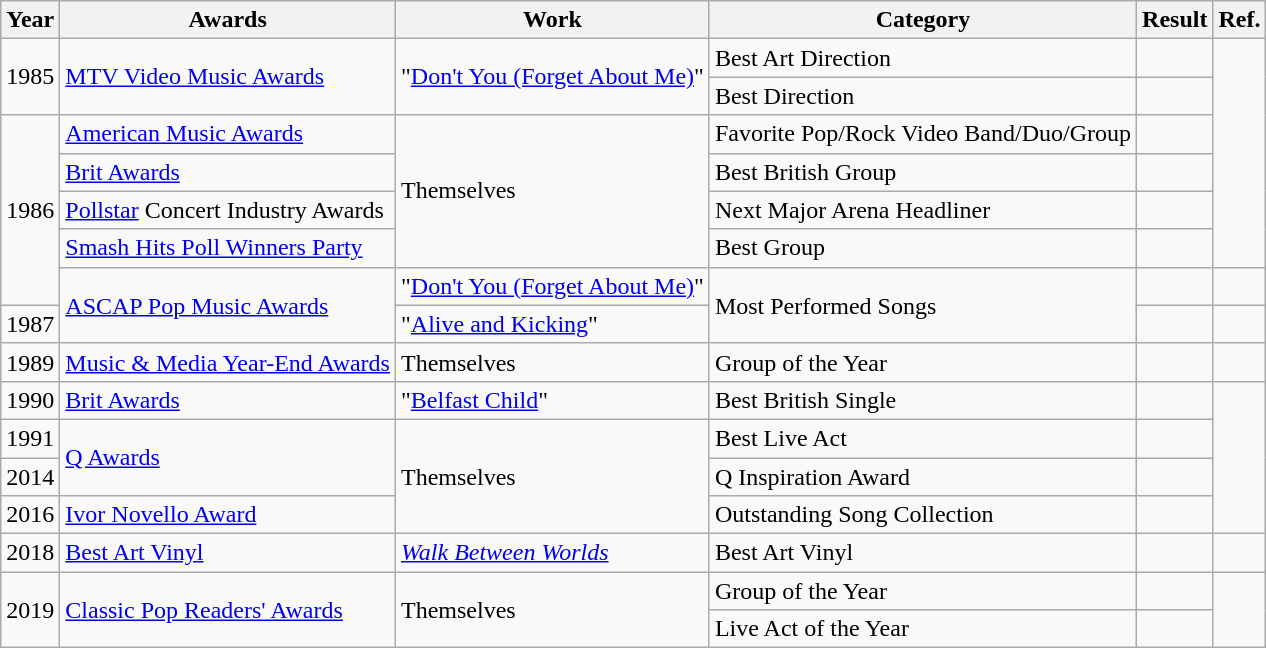<table class=wikitable>
<tr>
<th>Year</th>
<th>Awards</th>
<th>Work</th>
<th>Category</th>
<th>Result</th>
<th>Ref.</th>
</tr>
<tr>
<td rowspan="2">1985</td>
<td rowspan="2"><a href='#'>MTV Video Music Awards</a></td>
<td rowspan="2">"<a href='#'>Don't You (Forget About Me)</a>"</td>
<td>Best Art Direction</td>
<td></td>
</tr>
<tr>
<td>Best Direction</td>
<td></td>
</tr>
<tr>
<td rowspan="5">1986</td>
<td><a href='#'>American Music Awards</a></td>
<td rowspan="4">Themselves</td>
<td>Favorite Pop/Rock Video Band/Duo/Group</td>
<td></td>
</tr>
<tr>
<td><a href='#'>Brit Awards</a></td>
<td>Best British Group</td>
<td></td>
</tr>
<tr>
<td><a href='#'>Pollstar</a> Concert Industry Awards</td>
<td>Next Major Arena Headliner</td>
<td></td>
</tr>
<tr>
<td><a href='#'>Smash Hits Poll Winners Party</a></td>
<td>Best Group</td>
<td></td>
</tr>
<tr>
<td rowspan=2><a href='#'>ASCAP Pop Music Awards</a></td>
<td>"<a href='#'>Don't You (Forget About Me)</a>"</td>
<td rowspan=2>Most Performed Songs</td>
<td></td>
<td></td>
</tr>
<tr>
<td>1987</td>
<td>"<a href='#'>Alive and Kicking</a>"</td>
<td></td>
<td></td>
</tr>
<tr>
<td>1989</td>
<td><a href='#'>Music & Media Year-End Awards</a></td>
<td>Themselves</td>
<td>Group of the Year</td>
<td></td>
<td></td>
</tr>
<tr>
<td>1990</td>
<td><a href='#'>Brit Awards</a></td>
<td>"<a href='#'>Belfast Child</a>"</td>
<td>Best British Single</td>
<td></td>
</tr>
<tr>
<td>1991</td>
<td rowspan="2"><a href='#'>Q Awards</a></td>
<td rowspan="3">Themselves</td>
<td>Best Live Act</td>
<td></td>
</tr>
<tr>
<td>2014</td>
<td>Q Inspiration Award</td>
<td></td>
</tr>
<tr>
<td>2016</td>
<td><a href='#'>Ivor Novello Award</a></td>
<td>Outstanding Song Collection</td>
<td></td>
</tr>
<tr>
<td>2018</td>
<td><a href='#'>Best Art Vinyl</a></td>
<td><em><a href='#'>Walk Between Worlds</a></em></td>
<td>Best Art Vinyl</td>
<td></td>
<td></td>
</tr>
<tr>
<td rowspan=2>2019</td>
<td rowspan=2><a href='#'>Classic Pop Readers' Awards</a></td>
<td rowspan=2>Themselves</td>
<td>Group of the Year</td>
<td></td>
<td rowspan=2></td>
</tr>
<tr>
<td>Live Act of the Year</td>
<td></td>
</tr>
</table>
